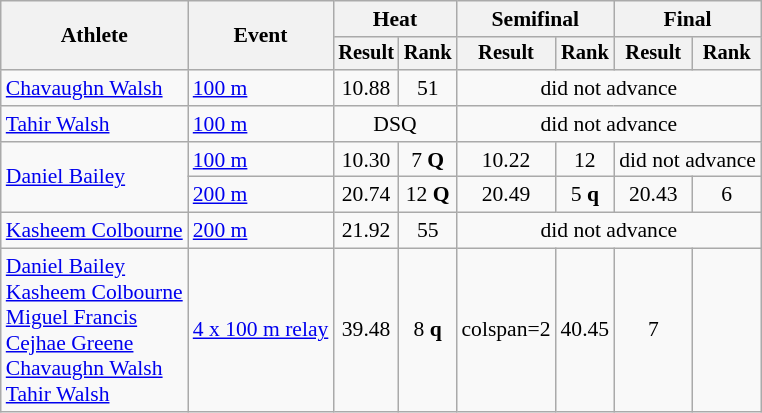<table class=wikitable style="font-size:90%">
<tr>
<th rowspan="2">Athlete</th>
<th rowspan="2">Event</th>
<th colspan="2">Heat</th>
<th colspan="2">Semifinal</th>
<th colspan="2">Final</th>
</tr>
<tr style="font-size:95%">
<th>Result</th>
<th>Rank</th>
<th>Result</th>
<th>Rank</th>
<th>Result</th>
<th>Rank</th>
</tr>
<tr align=center>
<td align=left><a href='#'>Chavaughn Walsh</a></td>
<td align=left><a href='#'>100 m</a></td>
<td>10.88</td>
<td>51</td>
<td colspan=4>did not advance</td>
</tr>
<tr align=center>
<td align=left><a href='#'>Tahir Walsh</a></td>
<td align=left><a href='#'>100 m</a></td>
<td colspan=2>DSQ</td>
<td colspan=4>did not advance</td>
</tr>
<tr align=center>
<td align=left rowspan="2"><a href='#'>Daniel Bailey</a></td>
<td align=left><a href='#'>100 m</a></td>
<td>10.30</td>
<td>7 <strong>Q</strong></td>
<td>10.22</td>
<td>12</td>
<td colspan=2>did not advance</td>
</tr>
<tr align=center>
<td align=left><a href='#'>200 m</a></td>
<td>20.74</td>
<td>12 <strong>Q</strong></td>
<td>20.49</td>
<td>5 <strong>q</strong></td>
<td>20.43</td>
<td>6</td>
</tr>
<tr align=center>
<td align=left><a href='#'>Kasheem Colbourne</a></td>
<td align=left><a href='#'>200 m</a></td>
<td>21.92</td>
<td>55</td>
<td colspan=4>did not advance</td>
</tr>
<tr align=center>
<td align=left><a href='#'>Daniel Bailey</a><br><a href='#'>Kasheem Colbourne</a><br><a href='#'>Miguel Francis</a><br><a href='#'>Cejhae Greene</a><br><a href='#'>Chavaughn Walsh</a><br><a href='#'>Tahir Walsh</a></td>
<td align=left><a href='#'>4 x 100 m relay</a></td>
<td>39.48</td>
<td>8 <strong>q</strong></td>
<td>colspan=2 </td>
<td>40.45</td>
<td>7</td>
</tr>
</table>
